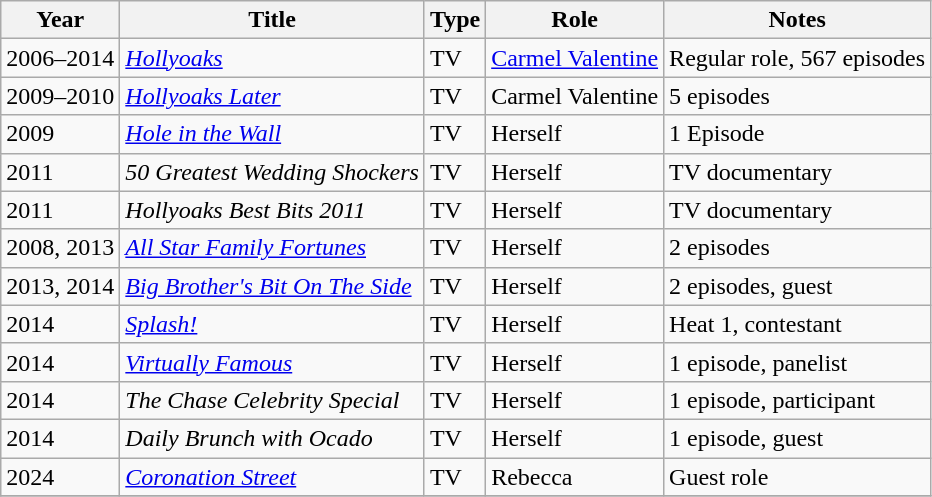<table class="wikitable sortable">
<tr>
<th>Year</th>
<th>Title</th>
<th>Type</th>
<th class="unsortable">Role</th>
<th class="unsortable">Notes</th>
</tr>
<tr>
<td>2006–2014</td>
<td><em><a href='#'>Hollyoaks</a></em></td>
<td>TV</td>
<td><a href='#'>Carmel Valentine</a></td>
<td>Regular role, 567 episodes</td>
</tr>
<tr>
<td>2009–2010</td>
<td><em><a href='#'>Hollyoaks Later</a></em></td>
<td>TV</td>
<td>Carmel Valentine</td>
<td>5 episodes</td>
</tr>
<tr>
<td>2009</td>
<td><em><a href='#'>Hole in the Wall</a></em></td>
<td>TV</td>
<td>Herself</td>
<td>1 Episode</td>
</tr>
<tr>
<td>2011</td>
<td><em>50 Greatest Wedding Shockers</em></td>
<td>TV</td>
<td>Herself</td>
<td>TV documentary</td>
</tr>
<tr>
<td>2011</td>
<td><em>Hollyoaks Best Bits 2011</em></td>
<td>TV</td>
<td>Herself</td>
<td>TV documentary</td>
</tr>
<tr>
<td>2008, 2013</td>
<td><em><a href='#'>All Star Family Fortunes</a></em></td>
<td>TV</td>
<td>Herself</td>
<td>2 episodes</td>
</tr>
<tr>
<td>2013, 2014</td>
<td><em><a href='#'>Big Brother's Bit On The Side</a></em></td>
<td>TV</td>
<td>Herself</td>
<td>2 episodes, guest</td>
</tr>
<tr>
<td>2014</td>
<td><em><a href='#'>Splash!</a></em></td>
<td>TV</td>
<td>Herself</td>
<td>Heat 1, contestant</td>
</tr>
<tr>
<td>2014</td>
<td><em><a href='#'>Virtually Famous</a></em></td>
<td>TV</td>
<td>Herself</td>
<td>1 episode, panelist</td>
</tr>
<tr>
<td>2014</td>
<td><em>The Chase Celebrity Special</em></td>
<td>TV</td>
<td>Herself</td>
<td>1 episode, participant</td>
</tr>
<tr>
<td>2014</td>
<td><em>Daily Brunch with Ocado</em></td>
<td>TV</td>
<td>Herself</td>
<td>1 episode, guest</td>
</tr>
<tr>
<td>2024</td>
<td><em><a href='#'>Coronation Street</a></em></td>
<td>TV</td>
<td>Rebecca</td>
<td>Guest role</td>
</tr>
<tr>
</tr>
</table>
